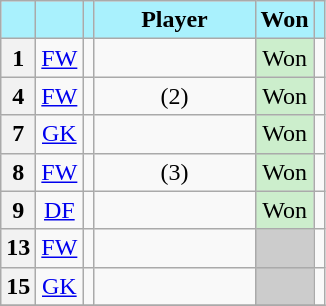<table class="wikitable sortable" style="text-align:center;">
<tr>
<th style="background:#A9F1FD; color:#000;" scope="col"></th>
<th style="background:#A9F1FD; color:#000;" scope="col"></th>
<th style="background:#A9F1FD; color:#000;" scope="col"></th>
<th style="background:#A9F1FD; color:#000; width:100px;" scope="col">Player</th>
<th style="background:#A9F1FD; color:#000;" scope="col">Won</th>
<th style="background:#A9F1FD; color:#000;" scope="col"></th>
</tr>
<tr>
<th scope="row">1</th>
<td><a href='#'>FW</a></td>
<td></td>
<td></td>
<td style="background:#cec;">Won</td>
<td></td>
</tr>
<tr>
<th scope="row">4</th>
<td><a href='#'>FW</a></td>
<td></td>
<td> (2)</td>
<td style="background:#cec;">Won</td>
<td></td>
</tr>
<tr>
<th scope="row">7</th>
<td><a href='#'>GK</a></td>
<td></td>
<td></td>
<td style="background:#cec;">Won</td>
<td></td>
</tr>
<tr>
<th scope="row">8</th>
<td><a href='#'>FW</a></td>
<td></td>
<td> (3)</td>
<td style="background:#cec;">Won</td>
<td></td>
</tr>
<tr>
<th scope="row">9</th>
<td><a href='#'>DF</a></td>
<td></td>
<td></td>
<td style="background:#cec;">Won</td>
<td></td>
</tr>
<tr>
<th scope="row">13</th>
<td><a href='#'>FW</a></td>
<td></td>
<td></td>
<td style="background:#ccc;"></td>
<td></td>
</tr>
<tr>
<th scope="row">15</th>
<td><a href='#'>GK</a></td>
<td></td>
<td></td>
<td style="background:#ccc;"></td>
<td></td>
</tr>
<tr>
</tr>
</table>
